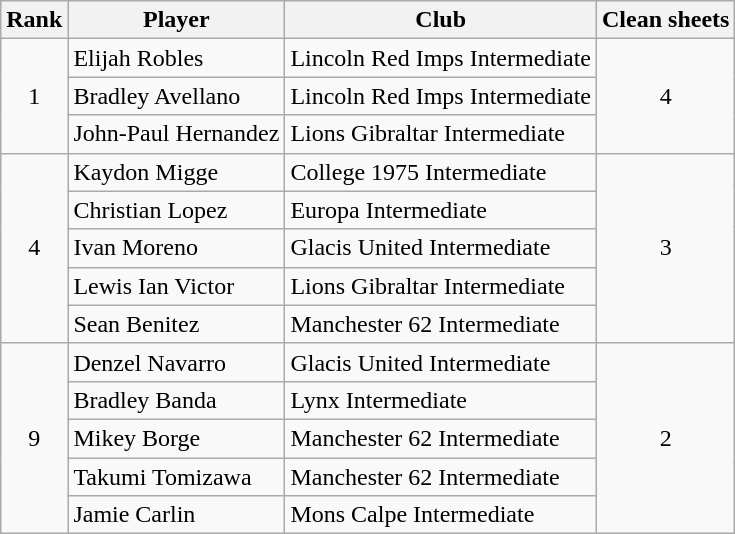<table class="wikitable" style="text-align:center">
<tr>
<th>Rank</th>
<th>Player</th>
<th>Club</th>
<th>Clean sheets</th>
</tr>
<tr>
<td rowspan=3>1</td>
<td align="left"> Elijah Robles</td>
<td align="left">Lincoln Red Imps Intermediate</td>
<td rowspan=3>4</td>
</tr>
<tr>
<td align="left"> Bradley Avellano</td>
<td align="left">Lincoln Red Imps Intermediate</td>
</tr>
<tr>
<td align="left"> John-Paul Hernandez</td>
<td align="left">Lions Gibraltar Intermediate</td>
</tr>
<tr>
<td rowspan=5>4</td>
<td align="left"> Kaydon Migge</td>
<td align="left">College 1975 Intermediate</td>
<td rowspan=5>3</td>
</tr>
<tr>
<td align="left"> Christian Lopez</td>
<td align="left">Europa Intermediate</td>
</tr>
<tr>
<td align="left"> Ivan Moreno</td>
<td align="left">Glacis United Intermediate</td>
</tr>
<tr>
<td align="left"> Lewis Ian Victor</td>
<td align="left">Lions Gibraltar Intermediate</td>
</tr>
<tr>
<td align="left"> Sean Benitez</td>
<td align="left">Manchester 62 Intermediate</td>
</tr>
<tr>
<td rowspan=5>9</td>
<td align="left"> Denzel Navarro</td>
<td align="left">Glacis United Intermediate</td>
<td rowspan=5>2</td>
</tr>
<tr>
<td align="left"> Bradley Banda</td>
<td align="left">Lynx Intermediate</td>
</tr>
<tr>
<td align="left"> Mikey Borge</td>
<td align="left">Manchester 62 Intermediate</td>
</tr>
<tr>
<td align="left"> Takumi Tomizawa</td>
<td align="left">Manchester 62 Intermediate</td>
</tr>
<tr>
<td align="left"> Jamie Carlin</td>
<td align="left">Mons Calpe Intermediate</td>
</tr>
</table>
